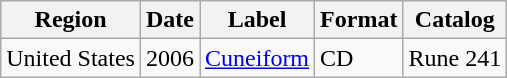<table class="wikitable">
<tr>
<th>Region</th>
<th>Date</th>
<th>Label</th>
<th>Format</th>
<th>Catalog</th>
</tr>
<tr>
<td>United States</td>
<td>2006</td>
<td><a href='#'>Cuneiform</a></td>
<td>CD</td>
<td>Rune 241</td>
</tr>
</table>
